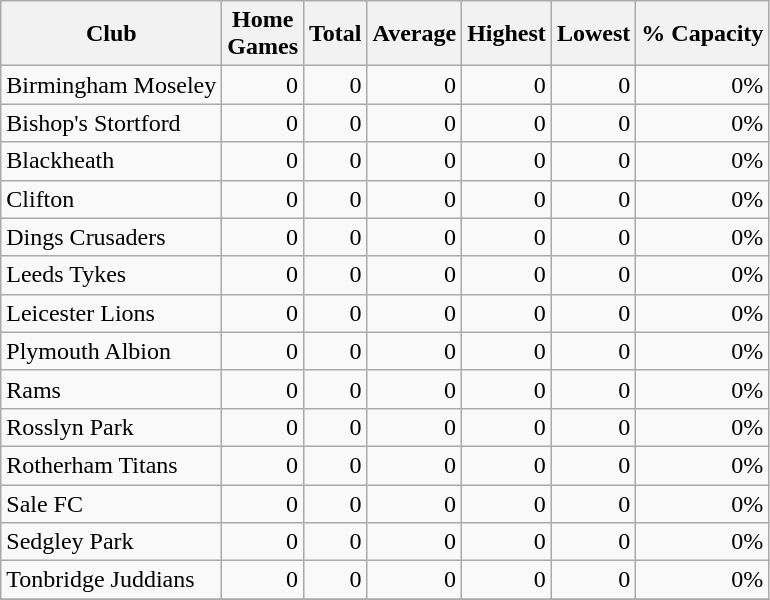<table class="wikitable sortable" style="text-align:right">
<tr>
<th>Club</th>
<th>Home<br>Games</th>
<th>Total</th>
<th>Average</th>
<th>Highest</th>
<th>Lowest</th>
<th>% Capacity</th>
</tr>
<tr>
<td style="text-align:left">Birmingham Moseley</td>
<td>0</td>
<td>0</td>
<td>0</td>
<td>0</td>
<td>0</td>
<td>0%</td>
</tr>
<tr>
<td style="text-align:left">Bishop's Stortford</td>
<td>0</td>
<td>0</td>
<td>0</td>
<td>0</td>
<td>0</td>
<td>0%</td>
</tr>
<tr>
<td style="text-align:left">Blackheath</td>
<td>0</td>
<td>0</td>
<td>0</td>
<td>0</td>
<td>0</td>
<td>0%</td>
</tr>
<tr>
<td style="text-align:left">Clifton</td>
<td>0</td>
<td>0</td>
<td>0</td>
<td>0</td>
<td>0</td>
<td>0%</td>
</tr>
<tr>
<td style="text-align:left">Dings Crusaders</td>
<td>0</td>
<td>0</td>
<td>0</td>
<td>0</td>
<td>0</td>
<td>0%</td>
</tr>
<tr>
<td style="text-align:left">Leeds Tykes</td>
<td>0</td>
<td>0</td>
<td>0</td>
<td>0</td>
<td>0</td>
<td>0%</td>
</tr>
<tr>
<td style="text-align:left">Leicester Lions</td>
<td>0</td>
<td>0</td>
<td>0</td>
<td>0</td>
<td>0</td>
<td>0%</td>
</tr>
<tr>
<td style="text-align:left">Plymouth Albion</td>
<td>0</td>
<td>0</td>
<td>0</td>
<td>0</td>
<td>0</td>
<td>0%</td>
</tr>
<tr>
<td style="text-align:left">Rams</td>
<td>0</td>
<td>0</td>
<td>0</td>
<td>0</td>
<td>0</td>
<td>0%</td>
</tr>
<tr>
<td style="text-align:left">Rosslyn Park</td>
<td>0</td>
<td>0</td>
<td>0</td>
<td>0</td>
<td>0</td>
<td>0%</td>
</tr>
<tr>
<td style="text-align:left">Rotherham Titans</td>
<td>0</td>
<td>0</td>
<td>0</td>
<td>0</td>
<td>0</td>
<td>0%</td>
</tr>
<tr>
<td style="text-align:left">Sale FC</td>
<td>0</td>
<td>0</td>
<td>0</td>
<td>0</td>
<td>0</td>
<td>0%</td>
</tr>
<tr>
<td style="text-align:left">Sedgley Park</td>
<td>0</td>
<td>0</td>
<td>0</td>
<td>0</td>
<td>0</td>
<td>0%</td>
</tr>
<tr>
<td style="text-align:left">Tonbridge Juddians</td>
<td>0</td>
<td>0</td>
<td>0</td>
<td>0</td>
<td>0</td>
<td>0%</td>
</tr>
<tr>
</tr>
</table>
